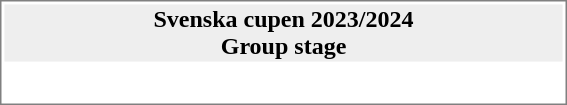<table class="collapsible collapsed" width="378px" style="float:right;clear:right; margin:0 0 1em 1em;border:1px solid grey;">
<tr style="background-color:#EEE;">
<th>Svenska cupen 2023/2024<br>Group stage</th>
</tr>
<tr>
<td><br></td>
</tr>
<tr style="font-size:90%;">
<td></td>
</tr>
</table>
